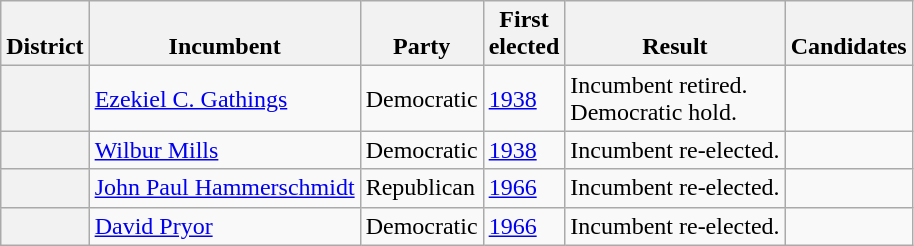<table class=wikitable>
<tr valign=bottom>
<th>District</th>
<th>Incumbent</th>
<th>Party</th>
<th>First<br>elected</th>
<th>Result</th>
<th>Candidates</th>
</tr>
<tr>
<th></th>
<td><a href='#'>Ezekiel C. Gathings</a></td>
<td>Democratic</td>
<td><a href='#'>1938</a></td>
<td>Incumbent retired.<br>Democratic hold.</td>
<td nowrap></td>
</tr>
<tr>
<th></th>
<td><a href='#'>Wilbur Mills</a></td>
<td>Democratic</td>
<td><a href='#'>1938</a></td>
<td>Incumbent re-elected.</td>
<td nowrap></td>
</tr>
<tr>
<th></th>
<td><a href='#'>John Paul Hammerschmidt</a></td>
<td>Republican</td>
<td><a href='#'>1966</a></td>
<td>Incumbent re-elected.</td>
<td nowrap></td>
</tr>
<tr>
<th></th>
<td><a href='#'>David Pryor</a></td>
<td>Democratic</td>
<td><a href='#'>1966</a></td>
<td>Incumbent re-elected.</td>
<td nowrap></td>
</tr>
</table>
